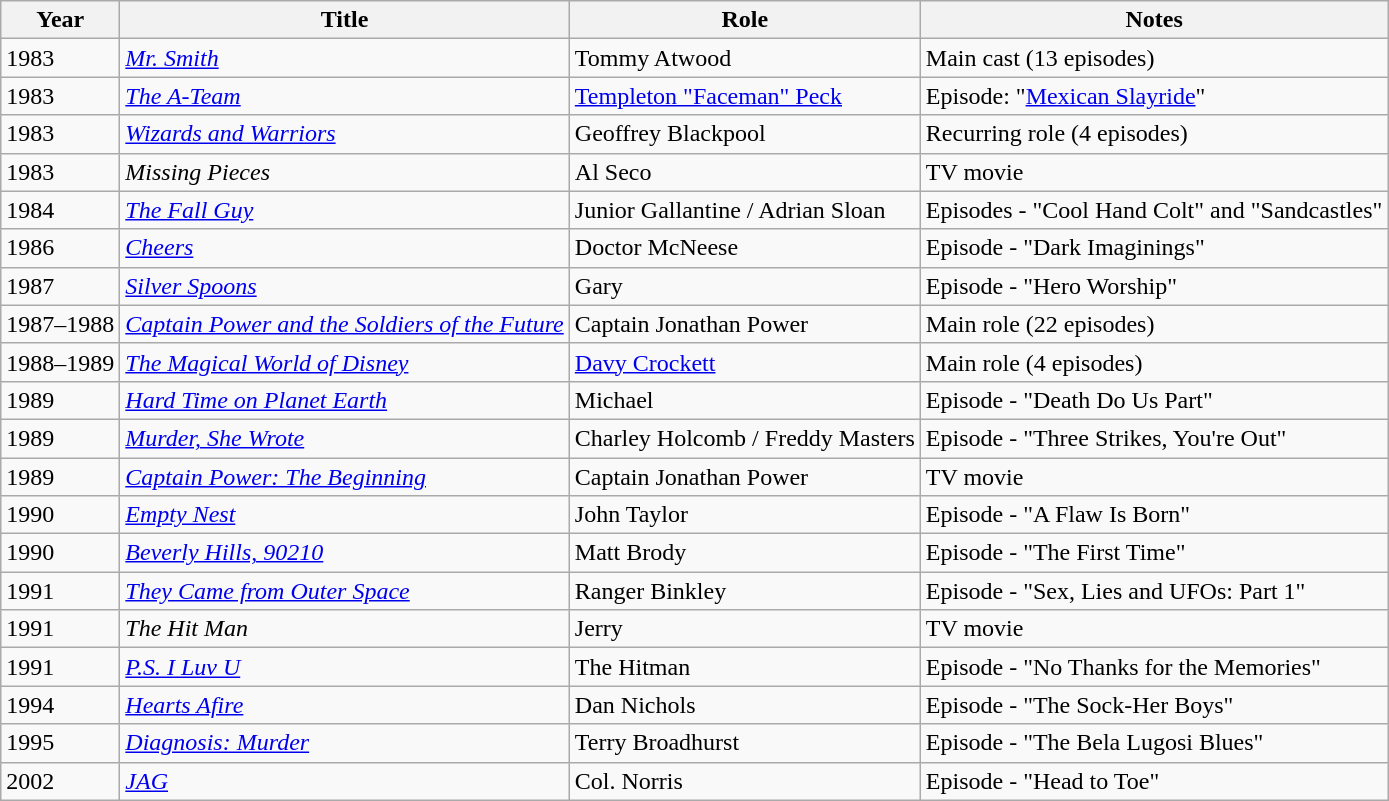<table class="wikitable">
<tr>
<th>Year</th>
<th>Title</th>
<th>Role</th>
<th>Notes</th>
</tr>
<tr>
<td>1983</td>
<td><em><a href='#'>Mr. Smith</a></em></td>
<td>Tommy Atwood</td>
<td>Main cast (13 episodes)</td>
</tr>
<tr>
<td>1983</td>
<td><em><a href='#'>The A-Team</a></em></td>
<td><a href='#'>Templeton "Faceman" Peck</a></td>
<td>Episode: "<a href='#'>Mexican Slayride</a>"</td>
</tr>
<tr>
<td>1983</td>
<td><em><a href='#'>Wizards and Warriors</a></em></td>
<td>Geoffrey Blackpool</td>
<td>Recurring role (4 episodes)</td>
</tr>
<tr>
<td>1983</td>
<td><em>Missing Pieces</em></td>
<td>Al Seco</td>
<td>TV movie</td>
</tr>
<tr>
<td>1984</td>
<td><em><a href='#'>The Fall Guy</a></em></td>
<td>Junior Gallantine / Adrian Sloan</td>
<td>Episodes - "Cool Hand Colt" and "Sandcastles"</td>
</tr>
<tr>
<td>1986</td>
<td><em><a href='#'>Cheers</a></em></td>
<td>Doctor McNeese</td>
<td>Episode - "Dark Imaginings"</td>
</tr>
<tr>
<td>1987</td>
<td><em><a href='#'>Silver Spoons</a></em></td>
<td>Gary</td>
<td>Episode - "Hero Worship"</td>
</tr>
<tr>
<td>1987–1988</td>
<td><em><a href='#'>Captain Power and the Soldiers of the Future</a></em></td>
<td>Captain Jonathan Power</td>
<td>Main role (22 episodes)</td>
</tr>
<tr>
<td>1988–1989</td>
<td><em><a href='#'>The Magical World of Disney</a></em></td>
<td><a href='#'>Davy Crockett</a></td>
<td>Main role (4 episodes)</td>
</tr>
<tr>
<td>1989</td>
<td><em><a href='#'>Hard Time on Planet Earth</a></em></td>
<td>Michael</td>
<td>Episode - "Death Do Us Part"</td>
</tr>
<tr>
<td>1989</td>
<td><em><a href='#'>Murder, She Wrote</a></em></td>
<td>Charley Holcomb / Freddy Masters</td>
<td>Episode - "Three Strikes, You're Out"</td>
</tr>
<tr>
<td>1989</td>
<td><em><a href='#'>Captain Power: The Beginning</a></em></td>
<td>Captain Jonathan Power</td>
<td>TV movie</td>
</tr>
<tr>
<td>1990</td>
<td><em><a href='#'>Empty Nest</a></em></td>
<td>John Taylor</td>
<td>Episode - "A Flaw Is Born"</td>
</tr>
<tr>
<td>1990</td>
<td><em><a href='#'>Beverly Hills, 90210</a></em></td>
<td>Matt Brody</td>
<td>Episode - "The First Time"</td>
</tr>
<tr>
<td>1991</td>
<td><em><a href='#'>They Came from Outer Space</a></em></td>
<td>Ranger Binkley</td>
<td>Episode - "Sex, Lies and UFOs: Part 1"</td>
</tr>
<tr>
<td>1991</td>
<td><em>The Hit Man</em></td>
<td>Jerry</td>
<td>TV movie</td>
</tr>
<tr>
<td>1991</td>
<td><em><a href='#'>P.S. I Luv U</a></em></td>
<td>The Hitman</td>
<td>Episode - "No Thanks for the Memories"</td>
</tr>
<tr>
<td>1994</td>
<td><em><a href='#'>Hearts Afire</a></em></td>
<td>Dan Nichols</td>
<td>Episode - "The Sock-Her Boys"</td>
</tr>
<tr>
<td>1995</td>
<td><em><a href='#'>Diagnosis: Murder</a></em></td>
<td>Terry Broadhurst</td>
<td>Episode - "The Bela Lugosi Blues"</td>
</tr>
<tr>
<td>2002</td>
<td><em><a href='#'>JAG</a></em></td>
<td>Col. Norris</td>
<td>Episode - "Head to Toe"</td>
</tr>
</table>
